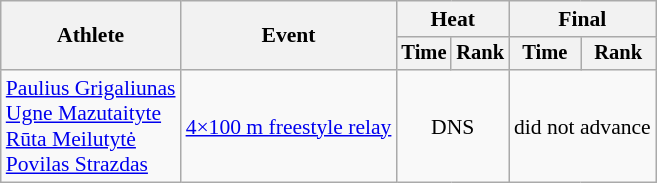<table class=wikitable style="font-size:90%">
<tr>
<th rowspan=2>Athlete</th>
<th rowspan=2>Event</th>
<th colspan="2">Heat</th>
<th colspan="2">Final</th>
</tr>
<tr style="font-size:95%">
<th>Time</th>
<th>Rank</th>
<th>Time</th>
<th>Rank</th>
</tr>
<tr align=center>
<td align=left><a href='#'>Paulius Grigaliunas</a><br><a href='#'>Ugne Mazutaityte</a><br><a href='#'>Rūta Meilutytė</a><br><a href='#'>Povilas Strazdas</a></td>
<td align=left><a href='#'>4×100 m freestyle relay</a></td>
<td colspan=2>DNS</td>
<td colspan=2>did not advance</td>
</tr>
</table>
